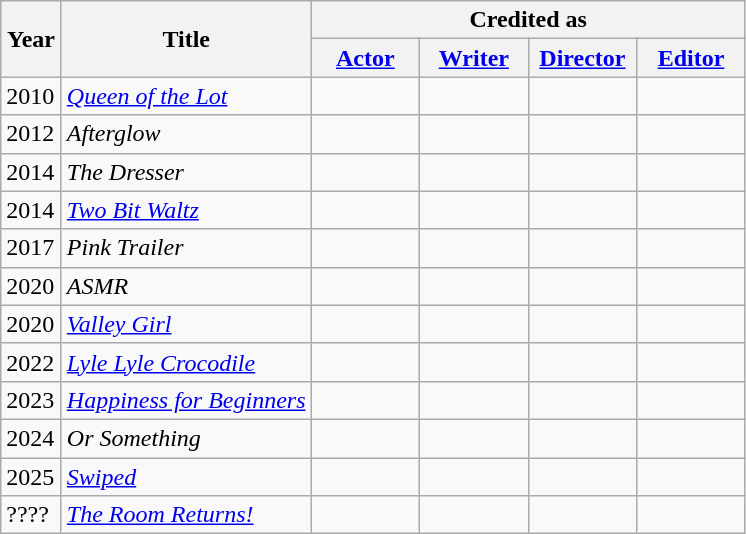<table class="wikitable sortable" style="white-space:nowrap">
<tr>
<th rowspan="2" style="width:33px;">Year</th>
<th rowspan="2" style="width:100px;">Title</th>
<th colspan="4">Credited as</th>
</tr>
<tr>
<th style="width:65px;"><a href='#'>Actor</a></th>
<th style="width:65px;"><a href='#'>Writer</a></th>
<th style="width:65px;"><a href='#'>Director</a></th>
<th style="width:65px;"><a href='#'>Editor</a></th>
</tr>
<tr>
<td>2010</td>
<td><em><a href='#'>Queen of the Lot</a></em></td>
<td></td>
<td></td>
<td></td>
<td></td>
</tr>
<tr>
<td>2012</td>
<td><em>Afterglow</em></td>
<td></td>
<td></td>
<td></td>
<td></td>
</tr>
<tr>
<td>2014</td>
<td><em>The Dresser</em></td>
<td></td>
<td></td>
<td></td>
<td></td>
</tr>
<tr>
<td>2014</td>
<td><em><a href='#'>Two Bit Waltz</a></em></td>
<td></td>
<td></td>
<td></td>
<td></td>
</tr>
<tr>
<td>2017</td>
<td><em>Pink Trailer</em></td>
<td></td>
<td></td>
<td></td>
<td></td>
</tr>
<tr>
<td>2020</td>
<td><em>ASMR</em></td>
<td></td>
<td></td>
<td></td>
<td></td>
</tr>
<tr>
<td>2020</td>
<td><em><a href='#'>Valley Girl</a></em></td>
<td></td>
<td></td>
<td></td>
<td></td>
</tr>
<tr>
<td>2022</td>
<td><em><a href='#'>Lyle Lyle Crocodile</a></em></td>
<td></td>
<td></td>
<td></td>
<td></td>
</tr>
<tr>
<td>2023</td>
<td><em><a href='#'>Happiness for Beginners</a></em></td>
<td></td>
<td></td>
<td></td>
<td></td>
</tr>
<tr>
<td>2024</td>
<td><em>Or Something</em></td>
<td></td>
<td></td>
<td></td>
<td></td>
</tr>
<tr>
<td>2025</td>
<td><em><a href='#'>Swiped</a></em></td>
<td></td>
<td></td>
<td></td>
<td></td>
</tr>
<tr>
<td>????</td>
<td><em><a href='#'>The Room Returns!</a></em></td>
<td></td>
<td></td>
<td></td>
<td></td>
</tr>
</table>
